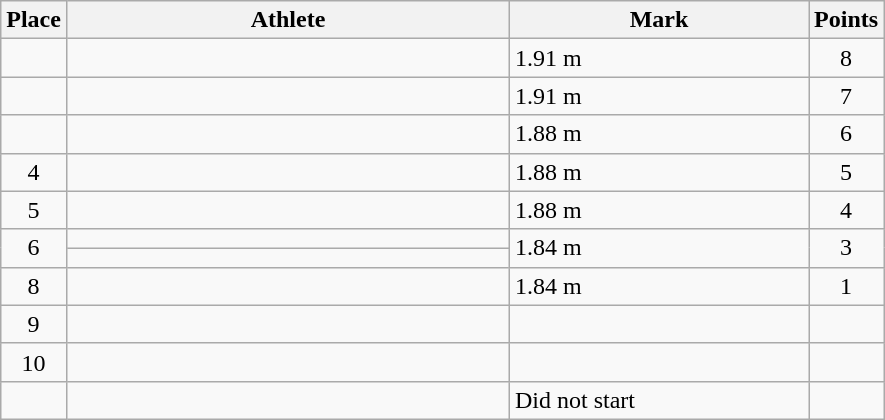<table class=wikitable>
<tr>
<th>Place</th>
<th style="width:18em">Athlete</th>
<th style="width:12em">Mark</th>
<th>Points</th>
</tr>
<tr>
<td align=center></td>
<td></td>
<td>1.91 m</td>
<td align=center>8</td>
</tr>
<tr>
<td align=center></td>
<td></td>
<td>1.91 m </td>
<td align=center>7</td>
</tr>
<tr>
<td align=center></td>
<td></td>
<td>1.88 m</td>
<td align=center>6</td>
</tr>
<tr>
<td align=center>4</td>
<td></td>
<td>1.88 m</td>
<td align=center>5</td>
</tr>
<tr>
<td align=center>5</td>
<td></td>
<td>1.88 m</td>
<td align=center>4</td>
</tr>
<tr>
<td align=center rowspan=2>6</td>
<td></td>
<td rowspan=2>1.84 m</td>
<td rowspan=2 align=center>3</td>
</tr>
<tr>
<td></td>
</tr>
<tr>
<td align=center>8</td>
<td></td>
<td>1.84 m</td>
<td align=center>1</td>
</tr>
<tr>
<td align=center>9</td>
<td></td>
<td></td>
<td></td>
</tr>
<tr>
<td align=center>10</td>
<td></td>
<td></td>
<td></td>
</tr>
<tr>
<td align=center></td>
<td></td>
<td>Did not start</td>
<td></td>
</tr>
</table>
